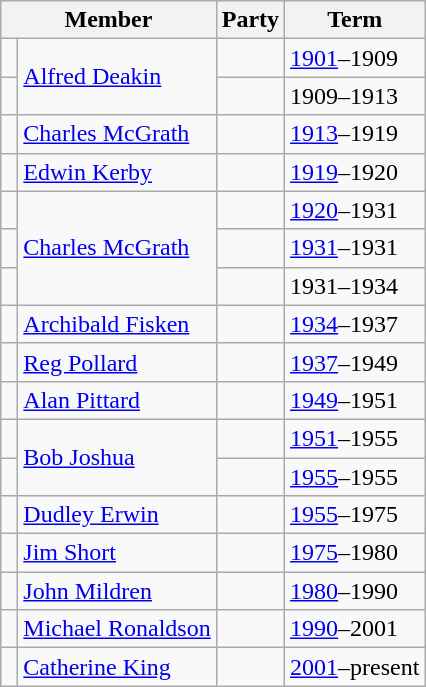<table class="wikitable">
<tr>
<th colspan="2">Member</th>
<th>Party</th>
<th>Term</th>
</tr>
<tr>
<td> </td>
<td rowspan="2"><a href='#'>Alfred Deakin</a></td>
<td></td>
<td><a href='#'>1901</a>–1909</td>
</tr>
<tr>
<td> </td>
<td></td>
<td>1909–1913</td>
</tr>
<tr>
<td> </td>
<td><a href='#'>Charles McGrath</a></td>
<td></td>
<td><a href='#'>1913</a>–1919</td>
</tr>
<tr>
<td> </td>
<td><a href='#'>Edwin Kerby</a></td>
<td></td>
<td><a href='#'>1919</a>–1920</td>
</tr>
<tr>
<td> </td>
<td rowspan="3"><a href='#'>Charles McGrath</a></td>
<td></td>
<td><a href='#'>1920</a>–1931</td>
</tr>
<tr>
<td> </td>
<td></td>
<td><a href='#'>1931</a>–1931</td>
</tr>
<tr>
<td> </td>
<td></td>
<td>1931–1934</td>
</tr>
<tr>
<td> </td>
<td><a href='#'>Archibald Fisken</a></td>
<td></td>
<td><a href='#'>1934</a>–1937</td>
</tr>
<tr>
<td> </td>
<td><a href='#'>Reg Pollard</a></td>
<td></td>
<td><a href='#'>1937</a>–1949</td>
</tr>
<tr>
<td> </td>
<td><a href='#'>Alan Pittard</a></td>
<td></td>
<td><a href='#'>1949</a>–1951</td>
</tr>
<tr>
<td> </td>
<td rowspan="2"><a href='#'>Bob Joshua</a></td>
<td></td>
<td><a href='#'>1951</a>–1955</td>
</tr>
<tr>
<td> </td>
<td></td>
<td><a href='#'>1955</a>–1955</td>
</tr>
<tr>
<td> </td>
<td><a href='#'>Dudley Erwin</a></td>
<td></td>
<td><a href='#'>1955</a>–1975</td>
</tr>
<tr>
<td> </td>
<td><a href='#'>Jim Short</a></td>
<td></td>
<td><a href='#'>1975</a>–1980</td>
</tr>
<tr>
<td> </td>
<td><a href='#'>John Mildren</a></td>
<td></td>
<td><a href='#'>1980</a>–1990</td>
</tr>
<tr>
<td> </td>
<td><a href='#'>Michael Ronaldson</a></td>
<td></td>
<td><a href='#'>1990</a>–2001</td>
</tr>
<tr>
<td> </td>
<td><a href='#'>Catherine King</a></td>
<td></td>
<td><a href='#'>2001</a>–present</td>
</tr>
</table>
